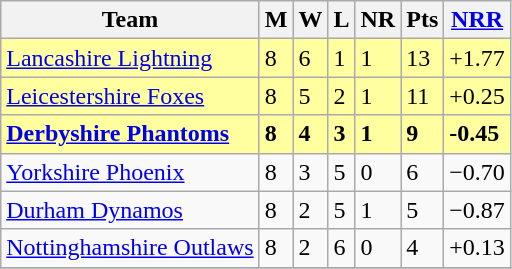<table class="wikitable">
<tr>
<th>Team</th>
<th>M</th>
<th>W</th>
<th>L</th>
<th>NR</th>
<th>Pts</th>
<th><a href='#'>NRR</a></th>
</tr>
<tr bgcolor="#ffffa0">
<td align=left><a href='#'>Lancashire Lightning</a></td>
<td>8</td>
<td>6</td>
<td>1</td>
<td>1</td>
<td>13</td>
<td>+1.77</td>
</tr>
<tr bgcolor="#ffffa0">
<td align=left><a href='#'>Leicestershire Foxes</a></td>
<td>8</td>
<td>5</td>
<td>2</td>
<td>1</td>
<td>11</td>
<td>+0.25</td>
</tr>
<tr bgcolor="#ffffa0">
<td align=left><strong><a href='#'>Derbyshire Phantoms</a></strong></td>
<td><strong>8</strong></td>
<td><strong>4</strong></td>
<td><strong>3</strong></td>
<td><strong>1</strong></td>
<td><strong>9</strong></td>
<td><strong>-0.45</strong></td>
</tr>
<tr>
<td align=left><a href='#'>Yorkshire Phoenix</a></td>
<td>8</td>
<td>3</td>
<td>5</td>
<td>0</td>
<td>6</td>
<td>−0.70</td>
</tr>
<tr>
<td align=left><a href='#'>Durham Dynamos</a></td>
<td>8</td>
<td>2</td>
<td>5</td>
<td>1</td>
<td>5</td>
<td>−0.87</td>
</tr>
<tr>
<td align=left><a href='#'>Nottinghamshire Outlaws</a></td>
<td>8</td>
<td>2</td>
<td>6</td>
<td>0</td>
<td>4</td>
<td>+0.13</td>
</tr>
<tr>
</tr>
</table>
